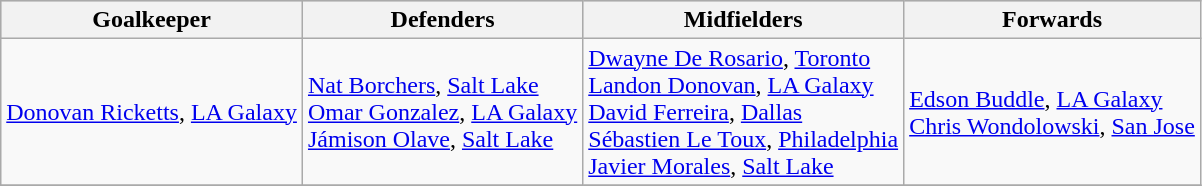<table class="wikitable">
<tr style="background:#cccccc;">
<th>Goalkeeper</th>
<th>Defenders</th>
<th>Midfielders</th>
<th>Forwards</th>
</tr>
<tr>
<td> <a href='#'>Donovan Ricketts</a>, <a href='#'>LA Galaxy</a></td>
<td> <a href='#'>Nat Borchers</a>, <a href='#'>Salt Lake</a><br> <a href='#'>Omar Gonzalez</a>, <a href='#'>LA Galaxy</a><br> <a href='#'>Jámison Olave</a>, <a href='#'>Salt Lake</a></td>
<td> <a href='#'>Dwayne De Rosario</a>, <a href='#'>Toronto</a> <br> <a href='#'>Landon Donovan</a>, <a href='#'>LA Galaxy</a> <br> <a href='#'>David Ferreira</a>, <a href='#'>Dallas</a><br> <a href='#'>Sébastien Le Toux</a>, <a href='#'>Philadelphia</a><br> <a href='#'>Javier Morales</a>, <a href='#'>Salt Lake</a></td>
<td> <a href='#'>Edson Buddle</a>, <a href='#'>LA Galaxy</a><br> <a href='#'>Chris Wondolowski</a>, <a href='#'>San Jose</a></td>
</tr>
<tr style="background:#f4f4f4;">
</tr>
</table>
